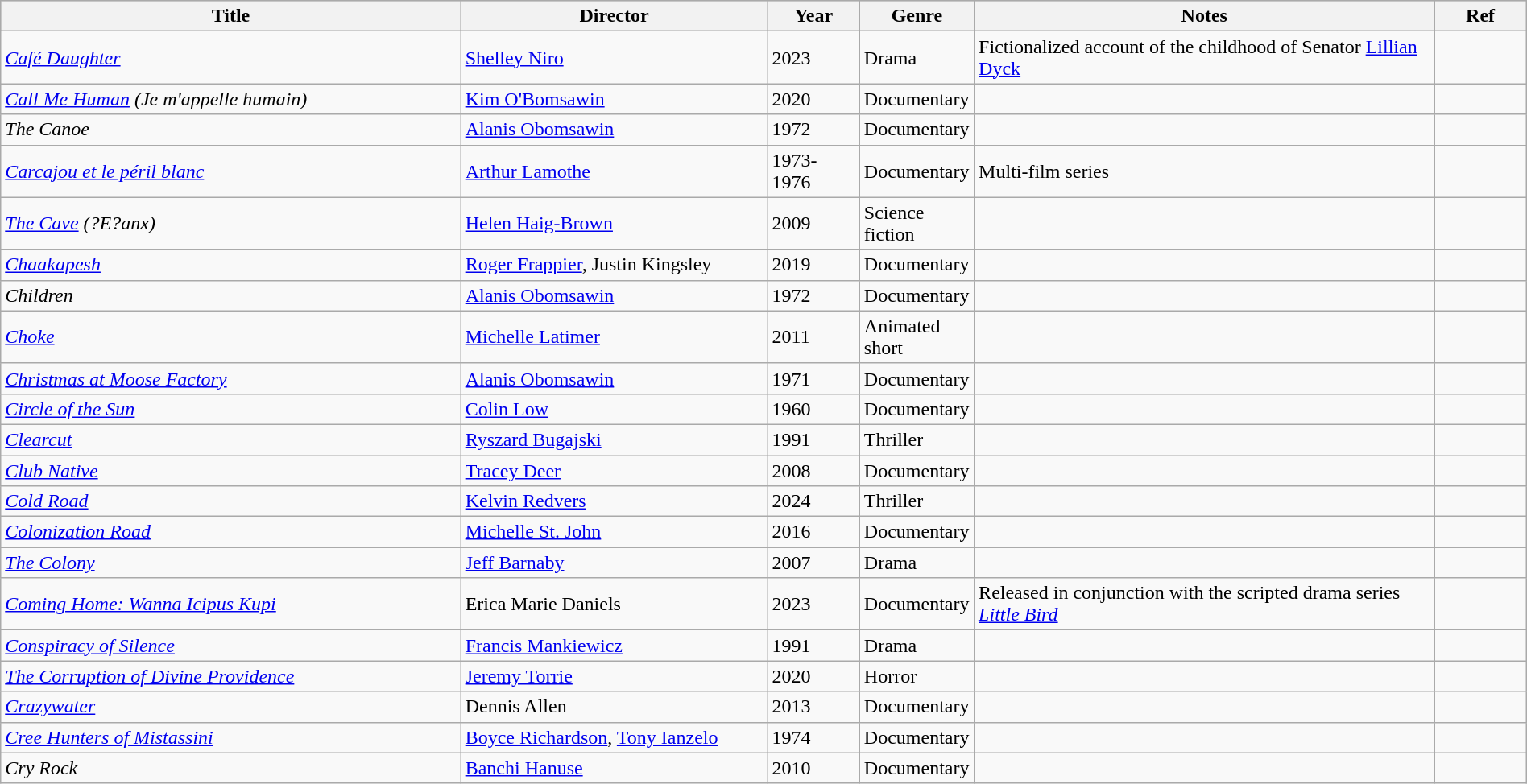<table class="wikitable sortable" style="width:100%;">
<tr style="background:#bebebe;">
<th style="width:30%;">Title</th>
<th style="width:20%;">Director</th>
<th style="width:6%;">Year</th>
<th style="width:6%;">Genre</th>
<th style="width:30%;">Notes</th>
<th style="width:6%;">Ref</th>
</tr>
<tr>
<td><em><a href='#'>Café Daughter</a></em></td>
<td><a href='#'>Shelley Niro</a></td>
<td>2023</td>
<td>Drama</td>
<td>Fictionalized account of the childhood of Senator <a href='#'>Lillian Dyck</a></td>
<td></td>
</tr>
<tr>
<td><em><a href='#'>Call Me Human</a> (Je m'appelle humain)</em></td>
<td><a href='#'>Kim O'Bomsawin</a></td>
<td>2020</td>
<td>Documentary</td>
<td></td>
<td></td>
</tr>
<tr>
<td><em>The Canoe</em></td>
<td><a href='#'>Alanis Obomsawin</a></td>
<td>1972</td>
<td>Documentary</td>
<td></td>
<td></td>
</tr>
<tr>
<td><em><a href='#'>Carcajou et le péril blanc</a></em></td>
<td><a href='#'>Arthur Lamothe</a></td>
<td>1973-1976</td>
<td>Documentary</td>
<td>Multi-film series</td>
<td></td>
</tr>
<tr>
<td><em><a href='#'>The Cave</a> (?E?anx)</em></td>
<td><a href='#'>Helen Haig-Brown</a></td>
<td>2009</td>
<td>Science fiction</td>
<td></td>
<td></td>
</tr>
<tr>
<td><em><a href='#'>Chaakapesh</a></em></td>
<td><a href='#'>Roger Frappier</a>, Justin Kingsley</td>
<td>2019</td>
<td>Documentary</td>
<td></td>
<td></td>
</tr>
<tr>
<td><em>Children</em></td>
<td><a href='#'>Alanis Obomsawin</a></td>
<td>1972</td>
<td>Documentary</td>
<td></td>
<td></td>
</tr>
<tr>
<td><em><a href='#'>Choke</a></em></td>
<td><a href='#'>Michelle Latimer</a></td>
<td>2011</td>
<td>Animated short</td>
<td></td>
<td></td>
</tr>
<tr>
<td><em><a href='#'>Christmas at Moose Factory</a></em></td>
<td><a href='#'>Alanis Obomsawin</a></td>
<td>1971</td>
<td>Documentary</td>
<td></td>
<td></td>
</tr>
<tr>
<td><em><a href='#'>Circle of the Sun</a></em></td>
<td><a href='#'>Colin Low</a></td>
<td>1960</td>
<td>Documentary</td>
<td></td>
<td></td>
</tr>
<tr>
<td><em><a href='#'>Clearcut</a></em></td>
<td><a href='#'>Ryszard Bugajski</a></td>
<td>1991</td>
<td>Thriller</td>
<td></td>
<td></td>
</tr>
<tr>
<td><em><a href='#'>Club Native</a></em></td>
<td><a href='#'>Tracey Deer</a></td>
<td>2008</td>
<td>Documentary</td>
<td></td>
<td></td>
</tr>
<tr>
<td><em><a href='#'>Cold Road</a></em></td>
<td><a href='#'>Kelvin Redvers</a></td>
<td>2024</td>
<td>Thriller</td>
<td></td>
<td></td>
</tr>
<tr>
<td><em><a href='#'>Colonization Road</a></em></td>
<td><a href='#'>Michelle St. John</a></td>
<td>2016</td>
<td>Documentary</td>
<td></td>
<td></td>
</tr>
<tr>
<td><em><a href='#'>The Colony</a></em></td>
<td><a href='#'>Jeff Barnaby</a></td>
<td>2007</td>
<td>Drama</td>
<td></td>
<td></td>
</tr>
<tr>
<td><em><a href='#'>Coming Home: Wanna Icipus Kupi</a></em></td>
<td>Erica Marie Daniels</td>
<td>2023</td>
<td>Documentary</td>
<td>Released in conjunction with the scripted drama series <em><a href='#'>Little Bird</a></em></td>
<td></td>
</tr>
<tr>
<td><em><a href='#'>Conspiracy of Silence</a></em></td>
<td><a href='#'>Francis Mankiewicz</a></td>
<td>1991</td>
<td>Drama</td>
<td></td>
<td></td>
</tr>
<tr>
<td><em><a href='#'>The Corruption of Divine Providence</a></em></td>
<td><a href='#'>Jeremy Torrie</a></td>
<td>2020</td>
<td>Horror</td>
<td></td>
<td></td>
</tr>
<tr>
<td><em><a href='#'>Crazywater</a></em></td>
<td>Dennis Allen</td>
<td>2013</td>
<td>Documentary</td>
<td></td>
<td></td>
</tr>
<tr>
<td><em><a href='#'>Cree Hunters of Mistassini</a></em></td>
<td><a href='#'>Boyce Richardson</a>, <a href='#'>Tony Ianzelo</a></td>
<td>1974</td>
<td>Documentary</td>
<td></td>
<td></td>
</tr>
<tr>
<td><em>Cry Rock</em></td>
<td><a href='#'>Banchi Hanuse</a></td>
<td>2010</td>
<td>Documentary</td>
<td></td>
<td></td>
</tr>
</table>
